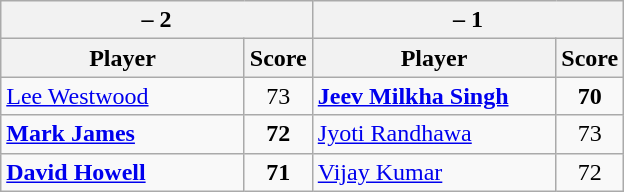<table class=wikitable>
<tr>
<th colspan=2> – 2</th>
<th colspan=2> – 1</th>
</tr>
<tr>
<th width=155>Player</th>
<th>Score</th>
<th width=155>Player</th>
<th>Score</th>
</tr>
<tr>
<td><a href='#'>Lee Westwood</a></td>
<td align=center>73</td>
<td><strong><a href='#'>Jeev Milkha Singh</a></strong></td>
<td align=center><strong>70</strong></td>
</tr>
<tr>
<td><strong><a href='#'>Mark James</a></strong></td>
<td align=center><strong>72</strong></td>
<td><a href='#'>Jyoti Randhawa</a></td>
<td align=center>73</td>
</tr>
<tr>
<td><strong><a href='#'>David Howell</a></strong></td>
<td align=center><strong>71</strong></td>
<td><a href='#'>Vijay Kumar</a></td>
<td align=center>72</td>
</tr>
</table>
